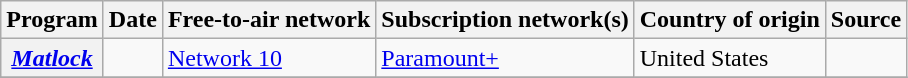<table class="wikitable plainrowheaders sortable" style="text-align:left">
<tr>
<th scope="col">Program</th>
<th scope="col">Date</th>
<th scope="col">Free-to-air network</th>
<th scope="col">Subscription network(s)</th>
<th scope="col">Country of origin</th>
<th scope="col" class="unsortable">Source</th>
</tr>
<tr>
<th scope="row"><em><a href='#'>Matlock</a></em></th>
<td></td>
<td><a href='#'>Network 10</a></td>
<td><a href='#'>Paramount+</a></td>
<td>United States</td>
<td></td>
</tr>
<tr>
</tr>
</table>
